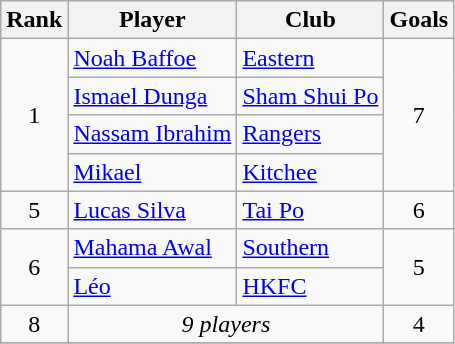<table class="wikitable" style="text-align:center">
<tr>
<th>Rank</th>
<th>Player</th>
<th>Club</th>
<th>Goals</th>
</tr>
<tr>
<td rowspan="4">1</td>
<td align="left"> <a href='#'>Noah Baffoe</a></td>
<td align="left"><a href='#'>Eastern</a></td>
<td rowspan="4">7</td>
</tr>
<tr>
<td align="left"> <a href='#'>Ismael Dunga</a></td>
<td align="left"><a href='#'>Sham Shui Po</a></td>
</tr>
<tr>
<td align="left"> <a href='#'>Nassam Ibrahim</a></td>
<td align="left"><a href='#'>Rangers</a></td>
</tr>
<tr>
<td align="left"> <a href='#'>Mikael</a></td>
<td align="left"><a href='#'>Kitchee</a></td>
</tr>
<tr>
<td rowspan="1">5</td>
<td align="left"> <a href='#'>Lucas Silva</a></td>
<td align="left"><a href='#'>Tai Po</a></td>
<td rowspan="1">6</td>
</tr>
<tr>
<td rowspan="2">6</td>
<td align="left"> <a href='#'>Mahama Awal</a></td>
<td align="left"><a href='#'>Southern</a></td>
<td rowspan="2">5</td>
</tr>
<tr>
<td align="left"> <a href='#'>Léo</a></td>
<td align="left"><a href='#'>HKFC</a></td>
</tr>
<tr>
<td>8</td>
<td colspan="2"><em>9 players</em></td>
<td>4</td>
</tr>
<tr>
</tr>
</table>
